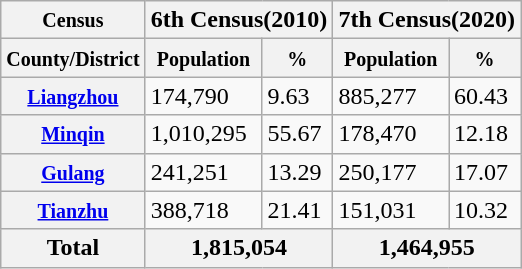<table class="wikitable">
<tr>
<th><small><strong>Census</strong></small></th>
<th colspan="2">6th Census(2010)</th>
<th colspan="2">7th Census(2020)</th>
</tr>
<tr>
<th><small>County/District</small></th>
<th><small>Population</small></th>
<th><small>%</small></th>
<th><small>Population</small></th>
<th><small>%</small></th>
</tr>
<tr>
<th><small><a href='#'>Liangzhou</a></small></th>
<td>174,790</td>
<td>9.63</td>
<td>885,277</td>
<td>60.43</td>
</tr>
<tr>
<th><small><a href='#'>Minqin</a></small></th>
<td>1,010,295</td>
<td>55.67</td>
<td>178,470</td>
<td>12.18</td>
</tr>
<tr>
<th><small><a href='#'>Gulang</a></small></th>
<td>241,251</td>
<td>13.29</td>
<td>250,177</td>
<td>17.07</td>
</tr>
<tr>
<th><small><a href='#'>Tianzhu</a></small></th>
<td>388,718</td>
<td>21.41</td>
<td>151,031</td>
<td>10.32</td>
</tr>
<tr>
<th>Total</th>
<th colspan="2">1,815,054</th>
<th colspan="2">1,464,955</th>
</tr>
</table>
